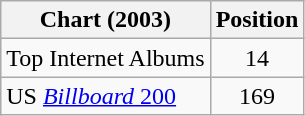<table class="wikitable" border="1">
<tr>
<th>Chart (2003)</th>
<th>Position</th>
</tr>
<tr>
<td>Top Internet Albums</td>
<td align="center">14</td>
</tr>
<tr>
<td>US <a href='#'><em>Billboard</em> 200</a></td>
<td align="center">169</td>
</tr>
</table>
